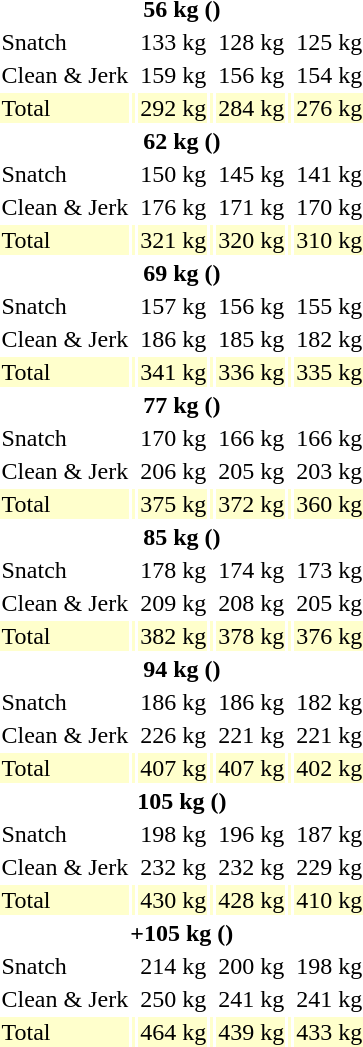<table>
<tr>
<th colspan=7>56 kg ()</th>
</tr>
<tr>
<td>Snatch</td>
<td></td>
<td>133 kg</td>
<td></td>
<td>128 kg</td>
<td></td>
<td>125 kg</td>
</tr>
<tr>
<td>Clean & Jerk</td>
<td></td>
<td>159 kg</td>
<td></td>
<td>156 kg</td>
<td></td>
<td>154 kg</td>
</tr>
<tr bgcolor=ffffcc>
<td>Total</td>
<td></td>
<td>292 kg</td>
<td></td>
<td>284 kg</td>
<td></td>
<td>276 kg</td>
</tr>
<tr>
<th colspan=7>62 kg ()</th>
</tr>
<tr>
<td>Snatch</td>
<td></td>
<td>150 kg</td>
<td></td>
<td>145 kg</td>
<td></td>
<td>141 kg</td>
</tr>
<tr>
<td>Clean & Jerk</td>
<td></td>
<td>176 kg</td>
<td></td>
<td>171 kg</td>
<td></td>
<td>170 kg</td>
</tr>
<tr bgcolor=ffffcc>
<td>Total</td>
<td></td>
<td>321 kg</td>
<td></td>
<td>320 kg</td>
<td></td>
<td>310 kg</td>
</tr>
<tr>
<th colspan=7>69 kg ()</th>
</tr>
<tr>
<td>Snatch</td>
<td></td>
<td>157 kg</td>
<td></td>
<td>156 kg</td>
<td></td>
<td>155 kg</td>
</tr>
<tr>
<td>Clean & Jerk</td>
<td></td>
<td>186 kg</td>
<td></td>
<td>185 kg</td>
<td></td>
<td>182 kg</td>
</tr>
<tr bgcolor=ffffcc>
<td>Total</td>
<td></td>
<td>341 kg</td>
<td></td>
<td>336 kg</td>
<td></td>
<td>335 kg</td>
</tr>
<tr>
<th colspan=7>77 kg ()</th>
</tr>
<tr>
<td>Snatch</td>
<td></td>
<td>170 kg</td>
<td></td>
<td>166 kg</td>
<td></td>
<td>166 kg</td>
</tr>
<tr>
<td>Clean & Jerk</td>
<td></td>
<td>206 kg</td>
<td></td>
<td>205 kg</td>
<td></td>
<td>203 kg</td>
</tr>
<tr bgcolor=ffffcc>
<td>Total</td>
<td></td>
<td>375 kg</td>
<td></td>
<td>372 kg</td>
<td></td>
<td>360 kg</td>
</tr>
<tr>
<th colspan=7>85 kg ()</th>
</tr>
<tr>
<td>Snatch</td>
<td></td>
<td>178 kg</td>
<td></td>
<td>174 kg</td>
<td></td>
<td>173 kg</td>
</tr>
<tr>
<td>Clean & Jerk</td>
<td></td>
<td>209 kg</td>
<td></td>
<td>208 kg</td>
<td></td>
<td>205 kg</td>
</tr>
<tr bgcolor=ffffcc>
<td>Total</td>
<td></td>
<td>382 kg</td>
<td></td>
<td>378 kg</td>
<td></td>
<td>376 kg</td>
</tr>
<tr>
<th colspan=7>94 kg ()</th>
</tr>
<tr>
<td>Snatch</td>
<td></td>
<td>186 kg</td>
<td></td>
<td>186 kg</td>
<td></td>
<td>182 kg</td>
</tr>
<tr>
<td>Clean & Jerk</td>
<td></td>
<td>226 kg</td>
<td></td>
<td>221 kg</td>
<td></td>
<td>221 kg</td>
</tr>
<tr bgcolor=ffffcc>
<td>Total</td>
<td></td>
<td>407 kg</td>
<td></td>
<td>407 kg</td>
<td></td>
<td>402 kg</td>
</tr>
<tr>
<th colspan=7>105 kg ()</th>
</tr>
<tr>
<td>Snatch</td>
<td></td>
<td>198 kg</td>
<td></td>
<td>196 kg</td>
<td></td>
<td>187 kg</td>
</tr>
<tr>
<td>Clean & Jerk</td>
<td></td>
<td>232 kg</td>
<td></td>
<td>232 kg</td>
<td></td>
<td>229 kg</td>
</tr>
<tr bgcolor=ffffcc>
<td>Total</td>
<td></td>
<td>430 kg</td>
<td></td>
<td>428 kg</td>
<td></td>
<td>410 kg</td>
</tr>
<tr>
<th colspan=7>+105 kg ()</th>
</tr>
<tr>
<td>Snatch</td>
<td></td>
<td>214 kg<br></td>
<td></td>
<td>200 kg</td>
<td></td>
<td>198 kg</td>
</tr>
<tr>
<td>Clean & Jerk</td>
<td></td>
<td>250 kg</td>
<td></td>
<td>241 kg</td>
<td></td>
<td>241 kg</td>
</tr>
<tr bgcolor=ffffcc>
<td>Total</td>
<td></td>
<td>464 kg</td>
<td></td>
<td>439 kg</td>
<td></td>
<td>433 kg</td>
</tr>
</table>
